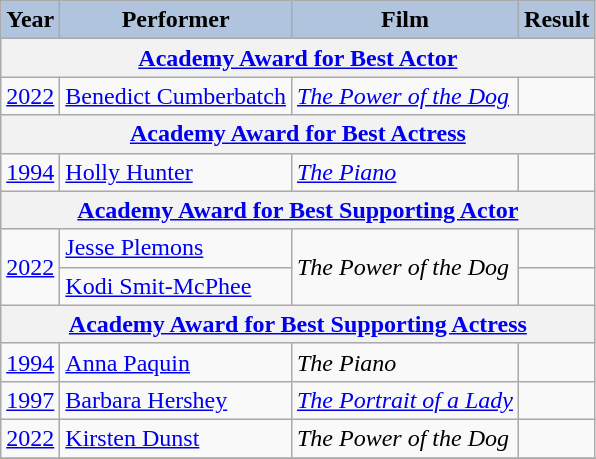<table class="wikitable">
<tr style="text-align:center;">
<th style="background:#B0C4DE;">Year</th>
<th style="background:#B0C4DE;">Performer</th>
<th style="background:#B0C4DE;">Film</th>
<th style="background:#B0C4DE;">Result</th>
</tr>
<tr>
<th colspan="4" style="text-align:center;"><strong><a href='#'>Academy Award for Best Actor</a></strong></th>
</tr>
<tr>
<td><a href='#'>2022</a></td>
<td><a href='#'>Benedict Cumberbatch</a></td>
<td><em><a href='#'>The Power of the Dog</a></em></td>
<td></td>
</tr>
<tr>
<th colspan="4" style="text-align:center;"><strong><a href='#'>Academy Award for Best Actress</a></strong></th>
</tr>
<tr>
<td><a href='#'>1994</a></td>
<td><a href='#'>Holly Hunter</a></td>
<td><em><a href='#'>The Piano</a></em></td>
<td></td>
</tr>
<tr>
<th colspan="4" style="text-align:center;"><strong><a href='#'>Academy Award for Best Supporting Actor</a></strong></th>
</tr>
<tr>
<td rowspan="2"><a href='#'>2022</a></td>
<td><a href='#'>Jesse Plemons</a></td>
<td rowspan="2"><em>The Power of the Dog</em></td>
<td></td>
</tr>
<tr>
<td><a href='#'>Kodi Smit-McPhee</a></td>
<td></td>
</tr>
<tr>
<th colspan="4" style="text-align:center;"><strong><a href='#'>Academy Award for Best Supporting Actress</a></strong></th>
</tr>
<tr>
<td><a href='#'>1994</a></td>
<td><a href='#'>Anna Paquin</a></td>
<td><em>The Piano</em></td>
<td></td>
</tr>
<tr>
<td><a href='#'>1997</a></td>
<td><a href='#'>Barbara Hershey</a></td>
<td><em><a href='#'>The Portrait of a Lady</a></em></td>
<td></td>
</tr>
<tr>
<td><a href='#'>2022</a></td>
<td><a href='#'>Kirsten Dunst</a></td>
<td><em>The Power of the Dog</em></td>
<td></td>
</tr>
<tr>
</tr>
</table>
